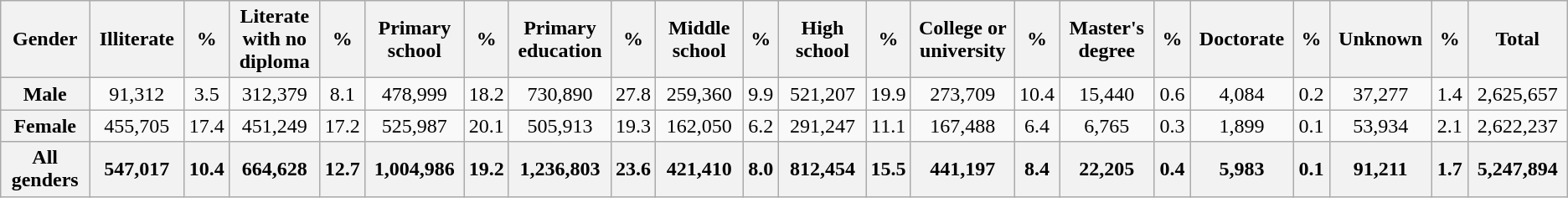<table class="wikitable">
<tr>
<th style="width:80pt;">Gender</th>
<th style="width:80pt;">Illiterate</th>
<th style="width:20pt;">%</th>
<th style="width:80pt;">Literate with no diploma</th>
<th style="width:20pt;">%</th>
<th style="width:80pt;">Primary school</th>
<th style="width:20pt;">%</th>
<th style="width:80pt;">Primary education</th>
<th style="width:20pt;">%</th>
<th style="width:80pt;">Middle school</th>
<th style="width:20pt;">%</th>
<th style="width:80pt;">High school</th>
<th style="width:20pt;">%</th>
<th style="width:80pt;">College or university</th>
<th style="width:20pt;">%</th>
<th style="width:80pt;">Master's degree</th>
<th style="width:20pt;">%</th>
<th style="width:80pt;">Doctorate</th>
<th style="width:20pt;">%</th>
<th style="width:80pt;">Unknown</th>
<th style="width:20pt;">%</th>
<th style="width:80pt;">Total</th>
</tr>
<tr>
<th style="width:80pt;">Male</th>
<td style="text-align:center;">91,312</td>
<td style="text-align:center;">3.5</td>
<td style="text-align:center;">312,379</td>
<td style="text-align:center;">8.1</td>
<td style="text-align:center;">478,999</td>
<td style="text-align:center;">18.2</td>
<td style="text-align:center;">730,890</td>
<td style="text-align:center;">27.8</td>
<td style="text-align:center;">259,360</td>
<td style="text-align:center;">9.9</td>
<td style="text-align:center;">521,207</td>
<td style="text-align:center;">19.9</td>
<td style="text-align:center;">273,709</td>
<td style="text-align:center;">10.4</td>
<td style="text-align:center;">15,440</td>
<td style="text-align:center;">0.6</td>
<td style="text-align:center;">4,084</td>
<td style="text-align:center;">0.2</td>
<td style="text-align:center;">37,277</td>
<td style="text-align:center;">1.4</td>
<td style="text-align:center;">2,625,657</td>
</tr>
<tr>
<th style="width:80pt;">Female</th>
<td style="text-align:center;">455,705</td>
<td style="text-align:center;">17.4</td>
<td style="text-align:center;">451,249</td>
<td style="text-align:center;">17.2</td>
<td style="text-align:center;">525,987</td>
<td style="text-align:center;">20.1</td>
<td style="text-align:center;">505,913</td>
<td style="text-align:center;">19.3</td>
<td style="text-align:center;">162,050</td>
<td style="text-align:center;">6.2</td>
<td style="text-align:center;">291,247</td>
<td style="text-align:center;">11.1</td>
<td style="text-align:center;">167,488</td>
<td style="text-align:center;">6.4</td>
<td style="text-align:center;">6,765</td>
<td style="text-align:center;">0.3</td>
<td style="text-align:center;">1,899</td>
<td style="text-align:center;">0.1</td>
<td style="text-align:center;">53,934</td>
<td style="text-align:center;">2.1</td>
<td style="text-align:center;">2,622,237</td>
</tr>
<tr>
<th>All genders</th>
<th>547,017</th>
<th>10.4</th>
<th>664,628</th>
<th>12.7</th>
<th>1,004,986</th>
<th>19.2</th>
<th>1,236,803</th>
<th>23.6</th>
<th>421,410</th>
<th>8.0</th>
<th>812,454</th>
<th>15.5</th>
<th>441,197</th>
<th>8.4</th>
<th>22,205</th>
<th>0.4</th>
<th>5,983</th>
<th>0.1</th>
<th>91,211</th>
<th>1.7</th>
<th>5,247,894</th>
</tr>
</table>
